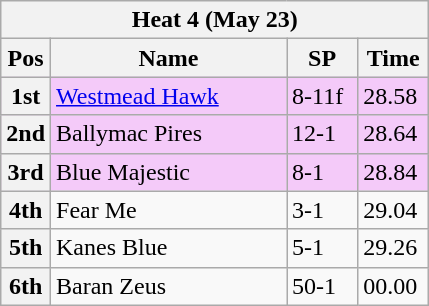<table class="wikitable">
<tr>
<th colspan="6">Heat 4 (May 23)</th>
</tr>
<tr>
<th width=20>Pos</th>
<th width=150>Name</th>
<th width=40>SP</th>
<th width=40>Time</th>
</tr>
<tr style="background: #f4caf9;">
<th>1st</th>
<td><a href='#'>Westmead Hawk</a></td>
<td>8-11f</td>
<td>28.58</td>
</tr>
<tr style="background: #f4caf9;">
<th>2nd</th>
<td>Ballymac Pires</td>
<td>12-1</td>
<td>28.64</td>
</tr>
<tr style="background: #f4caf9;">
<th>3rd</th>
<td>Blue Majestic</td>
<td>8-1</td>
<td>28.84</td>
</tr>
<tr>
<th>4th</th>
<td>Fear Me</td>
<td>3-1</td>
<td>29.04</td>
</tr>
<tr>
<th>5th</th>
<td>Kanes Blue</td>
<td>5-1</td>
<td>29.26</td>
</tr>
<tr>
<th>6th</th>
<td>Baran Zeus</td>
<td>50-1</td>
<td>00.00</td>
</tr>
</table>
